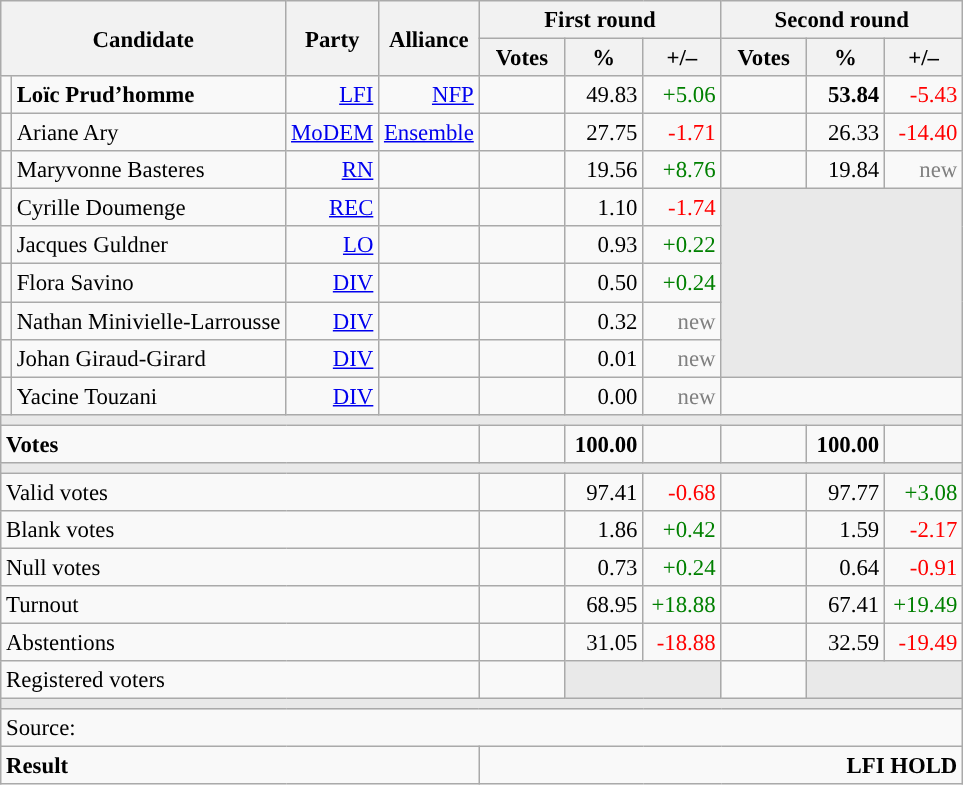<table class="wikitable" style="text-align:right;font-size:95%;">
<tr>
<th rowspan="2" colspan="2">Candidate</th>
<th colspan="1" rowspan="2">Party</th>
<th colspan="1" rowspan="2">Alliance</th>
<th colspan="3">First round</th>
<th colspan="3">Second round</th>
</tr>
<tr>
<th style="width:50px;">Votes</th>
<th style="width:45px;">%</th>
<th style="width:45px;">+/–</th>
<th style="width:50px;">Votes</th>
<th style="width:45px;">%</th>
<th style="width:45px;">+/–</th>
</tr>
<tr>
<td style="color:inherit;background:"></td>
<td style="text-align:left;"><strong>Loïc Prud’homme</strong></td>
<td><a href='#'>LFI</a></td>
<td><a href='#'>NFP</a></td>
<td></td>
<td>49.83</td>
<td style="color:green;">+5.06</td>
<td><strong></strong></td>
<td><strong>53.84</strong></td>
<td style="color:red;">-5.43</td>
</tr>
<tr>
<td style="color:inherit;background:"></td>
<td style="text-align:left;">Ariane Ary</td>
<td><a href='#'>MoDEM</a></td>
<td><a href='#'>Ensemble</a></td>
<td></td>
<td>27.75</td>
<td style="color:red;">-1.71</td>
<td></td>
<td>26.33</td>
<td style="color:red;">-14.40</td>
</tr>
<tr>
<td style="color:inherit;background:"></td>
<td style="text-align:left;">Maryvonne Basteres</td>
<td><a href='#'>RN</a></td>
<td></td>
<td></td>
<td>19.56</td>
<td style="color:green;">+8.76</td>
<td></td>
<td>19.84</td>
<td style="color:grey;">new</td>
</tr>
<tr>
<td style="color:inherit;background:"></td>
<td style="text-align:left;">Cyrille Doumenge</td>
<td><a href='#'>REC</a></td>
<td></td>
<td></td>
<td>1.10</td>
<td style="color:red;">-1.74</td>
<td colspan="3" rowspan="5" style="background:#E9E9E9;"></td>
</tr>
<tr>
<td style="color:inherit;background:"></td>
<td style="text-align:left;">Jacques Guldner</td>
<td><a href='#'>LO</a></td>
<td></td>
<td></td>
<td>0.93</td>
<td style="color:green;">+0.22</td>
</tr>
<tr>
<td style="color:inherit;background:"></td>
<td style="text-align:left;">Flora Savino</td>
<td><a href='#'>DIV</a></td>
<td></td>
<td></td>
<td>0.50</td>
<td style="color:green;">+0.24</td>
</tr>
<tr>
<td style="color:inherit;background:"></td>
<td style="text-align:left;">Nathan Minivielle-Larrousse</td>
<td><a href='#'>DIV</a></td>
<td></td>
<td></td>
<td>0.32</td>
<td style="color:grey;">new</td>
</tr>
<tr>
<td style="color:inherit;background:"></td>
<td style="text-align:left;">Johan Giraud-Girard</td>
<td><a href='#'>DIV</a></td>
<td></td>
<td></td>
<td>0.01</td>
<td style="color:grey;">new</td>
</tr>
<tr>
<td style="color:inherit;background:"></td>
<td style="text-align:left;">Yacine Touzani</td>
<td><a href='#'>DIV</a></td>
<td></td>
<td></td>
<td>0.00</td>
<td style="color:grey;">new</td>
</tr>
<tr>
<td colspan="10" style="background:#E9E9E9;"></td>
</tr>
<tr style="font-weight:bold;">
<td colspan="4" style="text-align:left;">Votes</td>
<td></td>
<td>100.00</td>
<td></td>
<td></td>
<td>100.00</td>
<td></td>
</tr>
<tr>
<td colspan="10" style="background:#E9E9E9;"></td>
</tr>
<tr>
<td colspan="4" style="text-align:left;">Valid votes</td>
<td></td>
<td>97.41</td>
<td style="color:red;">-0.68</td>
<td></td>
<td>97.77</td>
<td style="color:green;">+3.08</td>
</tr>
<tr>
<td colspan="4" style="text-align:left;">Blank votes</td>
<td></td>
<td>1.86</td>
<td style="color:green;">+0.42</td>
<td></td>
<td>1.59</td>
<td style="color:red;">-2.17</td>
</tr>
<tr>
<td colspan="4" style="text-align:left;">Null votes</td>
<td></td>
<td>0.73</td>
<td style="color:green;">+0.24</td>
<td></td>
<td>0.64</td>
<td style="color:red;">-0.91</td>
</tr>
<tr>
<td colspan="4" style="text-align:left;">Turnout</td>
<td></td>
<td>68.95</td>
<td style="color:green;">+18.88</td>
<td></td>
<td>67.41</td>
<td style="color:green;">+19.49</td>
</tr>
<tr>
<td colspan="4" style="text-align:left;">Abstentions</td>
<td></td>
<td>31.05</td>
<td style="color:red;">-18.88</td>
<td></td>
<td>32.59</td>
<td style="color:red;">-19.49</td>
</tr>
<tr>
<td colspan="4" style="text-align:left;">Registered voters</td>
<td></td>
<td colspan="2" style="background:#E9E9E9;"></td>
<td></td>
<td colspan="2" style="background:#E9E9E9;"></td>
</tr>
<tr>
<td colspan="10" style="background:#E9E9E9;"></td>
</tr>
<tr>
<td colspan="10" style="text-align:left;">Source: </td>
</tr>
<tr style="font-weight:bold">
<td colspan="4" style="text-align:left;">Result</td>
<td colspan="6" style="background-color:">LFI HOLD</td>
</tr>
</table>
